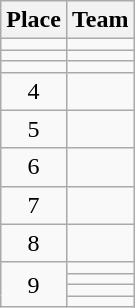<table class="wikitable">
<tr>
<th>Place</th>
<th>Team</th>
</tr>
<tr>
<td align="center"></td>
<td></td>
</tr>
<tr>
<td align="center"></td>
<td></td>
</tr>
<tr>
<td align="center"></td>
<td></td>
</tr>
<tr>
<td align="center">4</td>
<td></td>
</tr>
<tr>
<td align="center">5</td>
<td></td>
</tr>
<tr>
<td align="center">6</td>
<td></td>
</tr>
<tr>
<td align="center">7</td>
<td></td>
</tr>
<tr>
<td align="center">8</td>
<td></td>
</tr>
<tr>
<td rowspan=4 align="center">9</td>
<td></td>
</tr>
<tr>
<td></td>
</tr>
<tr>
<td></td>
</tr>
<tr>
<td></td>
</tr>
</table>
